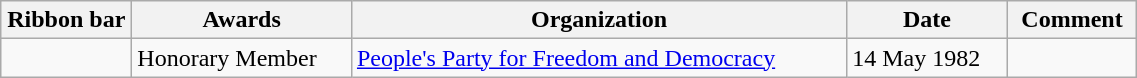<table class="wikitable" style="width:60%;">
<tr>
<th style="width:80px;">Ribbon bar</th>
<th>Awards</th>
<th>Organization</th>
<th>Date</th>
<th>Comment</th>
</tr>
<tr>
<td></td>
<td>Honorary Member</td>
<td><a href='#'>People's Party for Freedom and Democracy</a></td>
<td>14 May 1982</td>
<td></td>
</tr>
</table>
